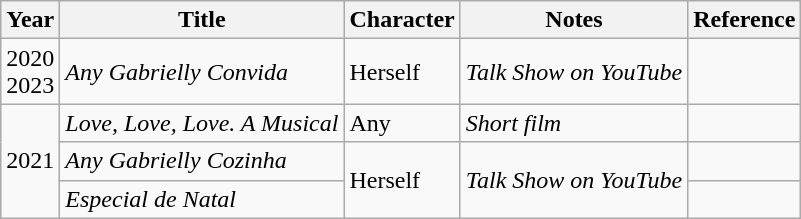<table class="wikitable">
<tr>
<th>Year</th>
<th>Title</th>
<th>Character</th>
<th>Notes</th>
<th>Reference</th>
</tr>
<tr>
<td>2020<br>2023</td>
<td><em>Any Gabrielly Convida</em></td>
<td>Herself</td>
<td><em>Talk Show on YouTube</em></td>
<td></td>
</tr>
<tr>
<td rowspan="3">2021</td>
<td><em>Love, Love, Love. A Musical</em></td>
<td>Any</td>
<td><em>Short film</em></td>
<td></td>
</tr>
<tr>
<td><em>Any Gabrielly Cozinha</em></td>
<td rowspan="2">Herself</td>
<td rowspan="2"><em>Talk Show on YouTube</em></td>
<td></td>
</tr>
<tr>
<td><em>Especial de Natal</em></td>
<td></td>
</tr>
</table>
